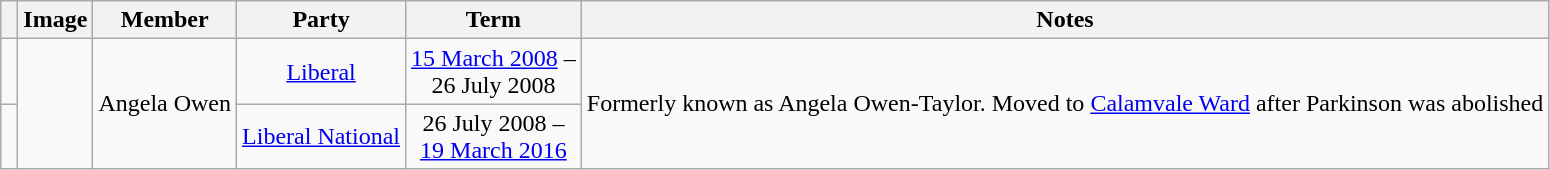<table class="wikitable" style="text-align:center">
<tr>
<th></th>
<th>Image</th>
<th>Member</th>
<th>Party</th>
<th>Term</th>
<th>Notes</th>
</tr>
<tr>
<td> </td>
<td rowspan="2"></td>
<td rowspan="2">Angela Owen</td>
<td><a href='#'>Liberal</a></td>
<td><a href='#'>15 March 2008</a> –<br> 26 July 2008</td>
<td rowspan="2">Formerly known as Angela Owen-Taylor. Moved to <a href='#'>Calamvale Ward</a> after Parkinson was abolished</td>
</tr>
<tr>
<td> </td>
<td><a href='#'>Liberal National</a></td>
<td>26 July 2008  –<br> <a href='#'>19 March 2016</a></td>
</tr>
</table>
